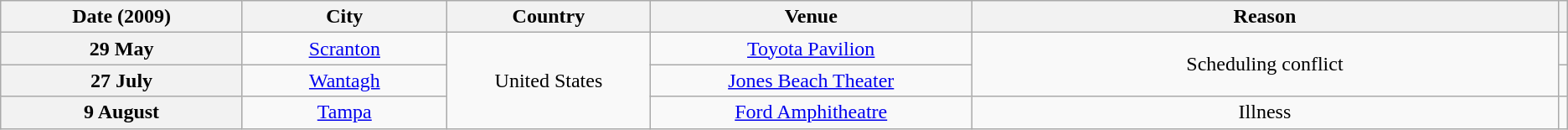<table class="wikitable plainrowheaders" style="text-align:center;">
<tr>
<th scope="col" style="width:12em;">Date (2009)</th>
<th scope="col" style="width:10em;">City</th>
<th scope="col" style="width:10em;">Country</th>
<th scope="col" style="width:16em;">Venue</th>
<th scope="col" style="width:29.95em;">Reason</th>
<th scope="col" class="unsortable"></th>
</tr>
<tr>
<th scope="row" style="text-align:center;">29 May</th>
<td><a href='#'>Scranton</a></td>
<td rowspan="3">United States</td>
<td><a href='#'>Toyota Pavilion</a></td>
<td rowspan="2">Scheduling conflict</td>
<td></td>
</tr>
<tr>
<th scope="row" style="text-align:center;">27 July</th>
<td><a href='#'>Wantagh</a></td>
<td><a href='#'>Jones Beach Theater</a></td>
<td></td>
</tr>
<tr>
<th scope="row" style="text-align:center;">9 August</th>
<td><a href='#'>Tampa</a></td>
<td><a href='#'>Ford Amphitheatre</a></td>
<td>Illness</td>
<td></td>
</tr>
</table>
